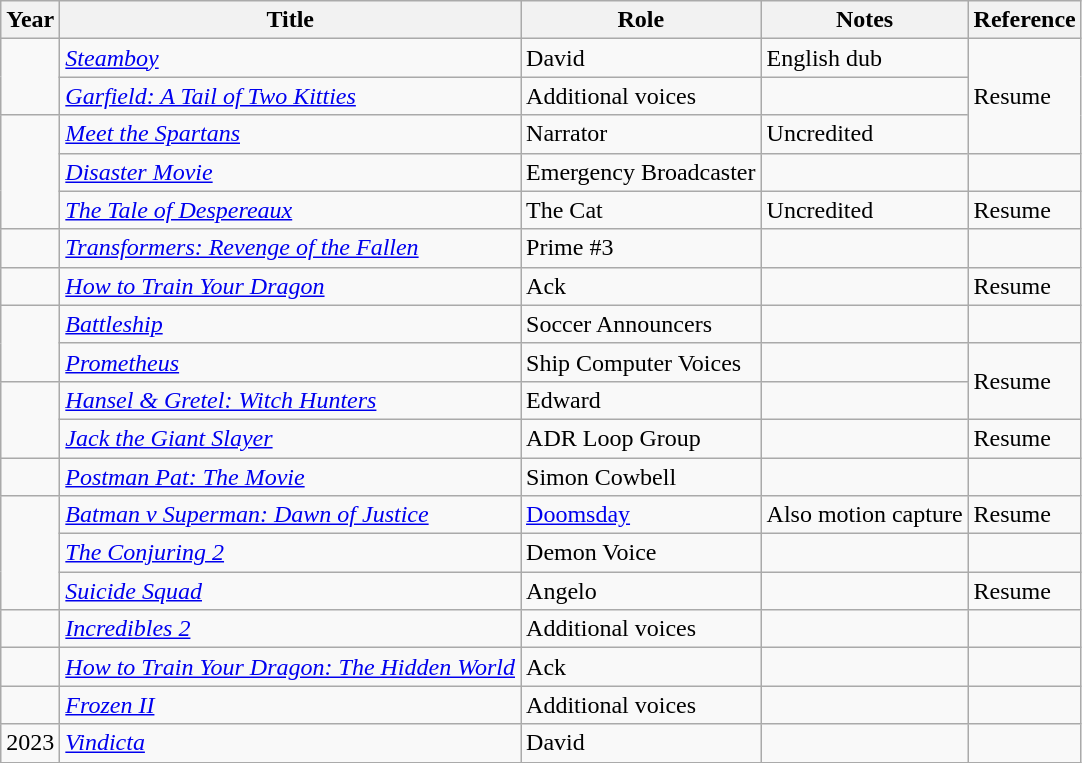<table class="wikitable sortable">
<tr>
<th>Year</th>
<th>Title</th>
<th>Role</th>
<th>Notes</th>
<th>Reference</th>
</tr>
<tr>
<td rowspan="2"></td>
<td><em><a href='#'>Steamboy</a></em></td>
<td>David</td>
<td>English dub</td>
<td rowspan="3">Resume</td>
</tr>
<tr>
<td><em><a href='#'>Garfield: A Tail of Two Kitties</a></em></td>
<td>Additional voices</td>
<td> </td>
</tr>
<tr>
<td rowspan="3"></td>
<td><em><a href='#'>Meet the Spartans</a></em></td>
<td>Narrator</td>
<td>Uncredited</td>
</tr>
<tr>
<td><em><a href='#'>Disaster Movie</a></em></td>
<td>Emergency Broadcaster</td>
<td> </td>
<td></td>
</tr>
<tr>
<td><em><a href='#'>The Tale of Despereaux</a></em></td>
<td>The Cat</td>
<td>Uncredited</td>
<td>Resume</td>
</tr>
<tr>
<td></td>
<td><em><a href='#'>Transformers: Revenge of the Fallen</a></em></td>
<td>Prime #3</td>
<td> </td>
<td></td>
</tr>
<tr>
<td></td>
<td><em><a href='#'>How to Train Your Dragon</a></em></td>
<td>Ack</td>
<td> </td>
<td>Resume</td>
</tr>
<tr>
<td rowspan="2"></td>
<td><em><a href='#'>Battleship</a></em></td>
<td>Soccer Announcers</td>
<td> </td>
<td></td>
</tr>
<tr>
<td><em><a href='#'>Prometheus</a></em></td>
<td>Ship Computer Voices</td>
<td> </td>
<td rowspan="2">Resume</td>
</tr>
<tr>
<td rowspan="2"></td>
<td><em><a href='#'>Hansel & Gretel: Witch Hunters</a></em></td>
<td>Edward</td>
<td> </td>
</tr>
<tr>
<td><em><a href='#'>Jack the Giant Slayer</a></em></td>
<td>ADR Loop Group</td>
<td> </td>
<td>Resume</td>
</tr>
<tr>
<td></td>
<td><em><a href='#'>Postman Pat: The Movie</a></em></td>
<td>Simon Cowbell</td>
<td> </td>
<td></td>
</tr>
<tr>
<td rowspan="3"></td>
<td><em><a href='#'>Batman v Superman: Dawn of Justice</a></em></td>
<td><a href='#'>Doomsday</a></td>
<td>Also motion capture</td>
<td>Resume</td>
</tr>
<tr>
<td><em><a href='#'>The Conjuring 2</a></em></td>
<td>Demon Voice</td>
<td> </td>
<td></td>
</tr>
<tr>
<td><em><a href='#'>Suicide Squad</a></em></td>
<td>Angelo</td>
<td> </td>
<td>Resume</td>
</tr>
<tr>
<td></td>
<td><em><a href='#'>Incredibles 2</a></em></td>
<td>Additional voices</td>
<td> </td>
<td></td>
</tr>
<tr>
<td></td>
<td><em><a href='#'>How to Train Your Dragon: The Hidden World</a></em></td>
<td>Ack</td>
<td> </td>
<td></td>
</tr>
<tr>
<td></td>
<td><em><a href='#'>Frozen II</a></em></td>
<td>Additional voices</td>
<td> </td>
<td></td>
</tr>
<tr>
<td>2023</td>
<td><em><a href='#'>Vindicta</a></em></td>
<td>David</td>
<td></td>
</tr>
</table>
